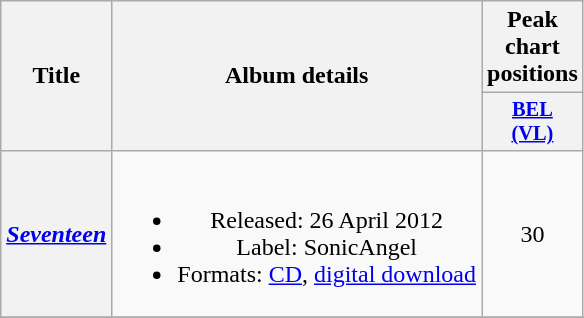<table class="wikitable plainrowheaders" style="text-align:center;">
<tr>
<th scope="col" rowspan="2">Title</th>
<th scope="col" rowspan="2">Album details</th>
<th scope="col" colspan="1">Peak chart positions</th>
</tr>
<tr>
<th scope="col" style="width:3em;font-size:85%;"><a href='#'>BEL<br>(VL)</a><br></th>
</tr>
<tr>
<th scope="row"><em><a href='#'>Seventeen</a></em></th>
<td><br><ul><li>Released: 26 April 2012</li><li>Label: SonicAngel</li><li>Formats: <a href='#'>CD</a>, <a href='#'>digital download</a></li></ul></td>
<td>30</td>
</tr>
<tr>
</tr>
</table>
